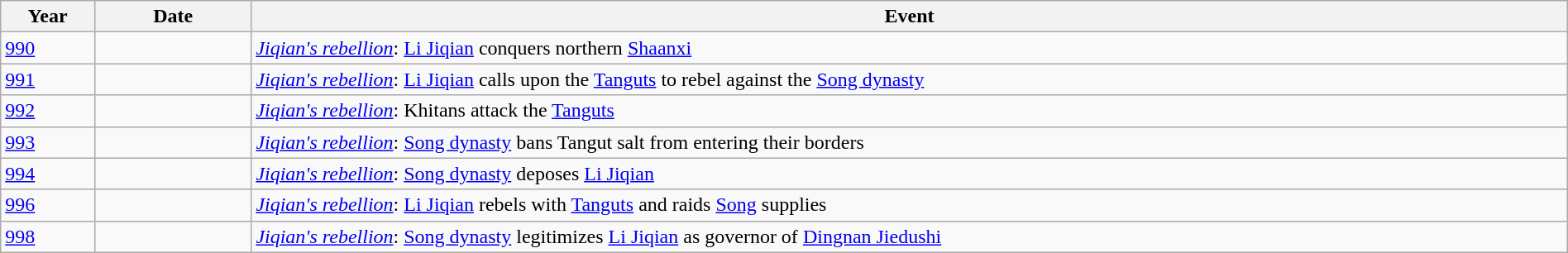<table class="wikitable" width="100%">
<tr>
<th style="width:6%">Year</th>
<th style="width:10%">Date</th>
<th>Event</th>
</tr>
<tr>
<td><a href='#'>990</a></td>
<td></td>
<td><em><a href='#'>Jiqian's rebellion</a></em>: <a href='#'>Li Jiqian</a> conquers northern <a href='#'>Shaanxi</a></td>
</tr>
<tr>
<td><a href='#'>991</a></td>
<td></td>
<td><em><a href='#'>Jiqian's rebellion</a></em>: <a href='#'>Li Jiqian</a> calls upon the <a href='#'>Tanguts</a> to rebel against the <a href='#'>Song dynasty</a></td>
</tr>
<tr>
<td><a href='#'>992</a></td>
<td></td>
<td><em><a href='#'>Jiqian's rebellion</a></em>: Khitans attack the <a href='#'>Tanguts</a></td>
</tr>
<tr>
<td><a href='#'>993</a></td>
<td></td>
<td><em><a href='#'>Jiqian's rebellion</a></em>: <a href='#'>Song dynasty</a> bans Tangut salt from entering their borders</td>
</tr>
<tr>
<td><a href='#'>994</a></td>
<td></td>
<td><em><a href='#'>Jiqian's rebellion</a></em>: <a href='#'>Song dynasty</a> deposes <a href='#'>Li Jiqian</a></td>
</tr>
<tr>
<td><a href='#'>996</a></td>
<td></td>
<td><em><a href='#'>Jiqian's rebellion</a></em>: <a href='#'>Li Jiqian</a> rebels with <a href='#'>Tanguts</a> and raids <a href='#'>Song</a> supplies</td>
</tr>
<tr>
<td><a href='#'>998</a></td>
<td></td>
<td><em><a href='#'>Jiqian's rebellion</a></em>: <a href='#'>Song dynasty</a> legitimizes <a href='#'>Li Jiqian</a> as governor of <a href='#'>Dingnan Jiedushi</a></td>
</tr>
</table>
